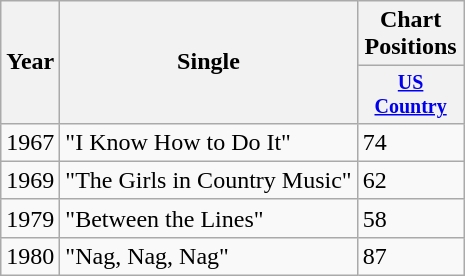<table class="wikitable">
<tr>
<th rowspan="2">Year</th>
<th rowspan="2">Single</th>
<th>Chart Positions</th>
</tr>
<tr style="font-size:smaller;">
<th style="width:65px;"><a href='#'>US Country</a></th>
</tr>
<tr>
<td>1967</td>
<td>"I Know How to Do It"</td>
<td>74</td>
</tr>
<tr>
<td>1969</td>
<td>"The Girls in Country Music"</td>
<td>62</td>
</tr>
<tr>
<td>1979</td>
<td>"Between the Lines"</td>
<td>58</td>
</tr>
<tr>
<td>1980</td>
<td>"Nag, Nag, Nag"</td>
<td>87</td>
</tr>
</table>
